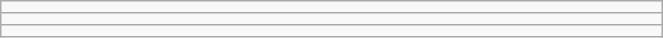<table class="wikitable" style=" text-align:center; font-size:110%;" width="35%">
<tr>
<td></td>
</tr>
<tr>
<td></td>
</tr>
<tr>
<td></td>
</tr>
</table>
